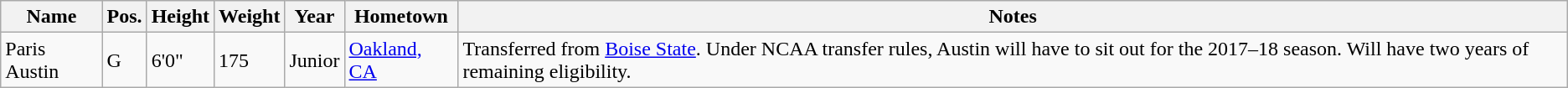<table class="wikitable sortable" border="1">
<tr>
<th>Name</th>
<th>Pos.</th>
<th>Height</th>
<th>Weight</th>
<th>Year</th>
<th>Hometown</th>
<th class="unsortable">Notes</th>
</tr>
<tr>
<td sortname>Paris Austin</td>
<td>G</td>
<td>6'0"</td>
<td>175</td>
<td>Junior</td>
<td><a href='#'>Oakland, CA</a></td>
<td>Transferred from <a href='#'>Boise State</a>. Under NCAA transfer rules, Austin will have to sit out for the 2017–18 season. Will have two years of remaining eligibility.</td>
</tr>
</table>
